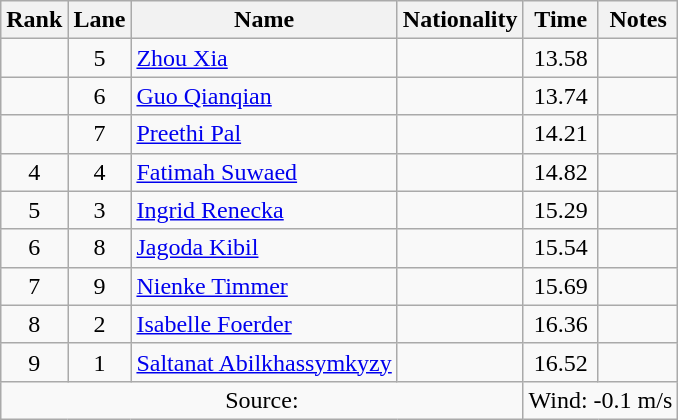<table class="wikitable sortable" style="text-align:center">
<tr>
<th scope="col">Rank</th>
<th scope="col">Lane</th>
<th scope="col">Name</th>
<th scope="col">Nationality</th>
<th scope="col">Time</th>
<th scope="col">Notes</th>
</tr>
<tr>
<td></td>
<td>5</td>
<td align=left><a href='#'>Zhou Xia</a></td>
<td align=left></td>
<td>13.58</td>
<td></td>
</tr>
<tr>
<td></td>
<td>6</td>
<td align=left><a href='#'>Guo Qianqian</a></td>
<td align=left></td>
<td>13.74</td>
<td></td>
</tr>
<tr>
<td></td>
<td>7</td>
<td align=left><a href='#'>Preethi Pal</a></td>
<td align=left></td>
<td>14.21</td>
<td></td>
</tr>
<tr>
<td>4</td>
<td>4</td>
<td align=left><a href='#'>Fatimah Suwaed</a></td>
<td align=left></td>
<td>14.82</td>
<td></td>
</tr>
<tr>
<td>5</td>
<td>3</td>
<td align=left><a href='#'>Ingrid Renecka</a></td>
<td align=left></td>
<td>15.29</td>
<td></td>
</tr>
<tr>
<td>6</td>
<td>8</td>
<td align=left><a href='#'>Jagoda Kibil</a></td>
<td align=left></td>
<td>15.54</td>
<td></td>
</tr>
<tr>
<td>7</td>
<td>9</td>
<td align=left><a href='#'>Nienke Timmer</a></td>
<td align=left></td>
<td>15.69</td>
<td></td>
</tr>
<tr>
<td>8</td>
<td>2</td>
<td align=left><a href='#'>Isabelle Foerder</a></td>
<td align=left></td>
<td>16.36</td>
<td></td>
</tr>
<tr>
<td>9</td>
<td>1</td>
<td align=left><a href='#'>Saltanat Abilkhassymkyzy</a></td>
<td align=left></td>
<td>16.52</td>
<td></td>
</tr>
<tr class="sortbottom">
<td colspan="4">Source:</td>
<td colspan="2" style="text-align:left;">Wind: -0.1 m/s</td>
</tr>
</table>
